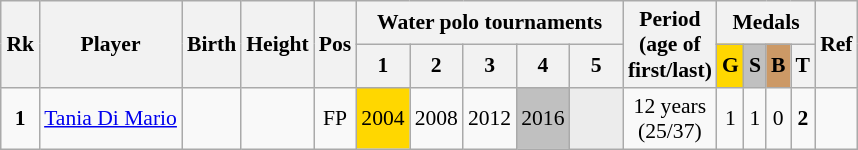<table class="wikitable sortable" style="text-align: center; font-size: 90%; margin-left: 1em;">
<tr>
<th rowspan="2">Rk</th>
<th rowspan="2">Player</th>
<th rowspan="2">Birth</th>
<th rowspan="2">Height</th>
<th rowspan="2">Pos</th>
<th colspan="5">Water polo tournaments</th>
<th rowspan="2">Period<br>(age of<br>first/last)</th>
<th colspan="4">Medals</th>
<th rowspan="2" class="unsortable">Ref</th>
</tr>
<tr>
<th>1</th>
<th style="width: 2em;" class="unsortable">2</th>
<th style="width: 2em;" class="unsortable">3</th>
<th style="width: 2em;" class="unsortable">4</th>
<th style="width: 2em;" class="unsortable">5</th>
<th style="background-color: gold;">G</th>
<th style="background-color: silver;">S</th>
<th style="background-color: #cc9966;">B</th>
<th>T</th>
</tr>
<tr>
<td><strong>1</strong></td>
<td style="text-align: left;" data-sort-value="Di Mario, Tania"><a href='#'>Tania Di Mario</a></td>
<td></td>
<td></td>
<td>FP</td>
<td style="background-color: gold;">2004</td>
<td>2008</td>
<td>2012</td>
<td style="background-color: silver;">2016</td>
<td style="background-color: #ececec;"></td>
<td>12 years<br>(25/37)</td>
<td>1</td>
<td>1</td>
<td>0</td>
<td><strong>2</strong></td>
<td></td>
</tr>
</table>
